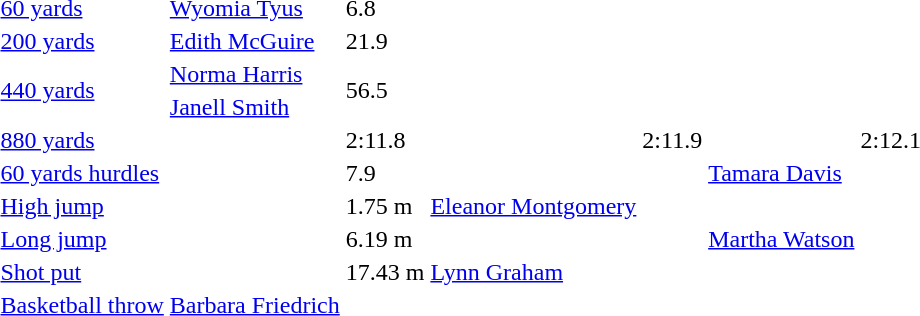<table>
<tr>
<td><a href='#'>60 yards</a></td>
<td><a href='#'>Wyomia Tyus</a></td>
<td>6.8</td>
<td></td>
<td></td>
<td></td>
<td></td>
</tr>
<tr>
<td><a href='#'>200 yards</a></td>
<td><a href='#'>Edith McGuire</a></td>
<td>21.9</td>
<td></td>
<td></td>
<td></td>
<td></td>
</tr>
<tr>
<td rowspan=2><a href='#'>440 yards</a></td>
<td><a href='#'>Norma Harris</a></td>
<td rowspan=2>56.5</td>
<td rowspan=2></td>
<td rowspan=2></td>
<td rowspan=2></td>
<td rowspan=2></td>
</tr>
<tr>
<td><a href='#'>Janell Smith</a></td>
</tr>
<tr>
<td><a href='#'>880 yards</a></td>
<td></td>
<td>2:11.8</td>
<td></td>
<td>2:11.9</td>
<td></td>
<td>2:12.1</td>
</tr>
<tr>
<td><a href='#'>60 yards hurdles</a></td>
<td></td>
<td>7.9</td>
<td></td>
<td></td>
<td><a href='#'>Tamara Davis</a></td>
<td></td>
</tr>
<tr>
<td><a href='#'>High jump</a></td>
<td></td>
<td>1.75 m</td>
<td><a href='#'>Eleanor Montgomery</a></td>
<td></td>
<td></td>
<td></td>
</tr>
<tr>
<td><a href='#'>Long jump</a></td>
<td></td>
<td>6.19 m</td>
<td></td>
<td></td>
<td><a href='#'>Martha Watson</a></td>
<td></td>
</tr>
<tr>
<td><a href='#'>Shot put</a></td>
<td></td>
<td>17.43 m</td>
<td><a href='#'>Lynn Graham</a></td>
<td></td>
<td></td>
<td></td>
</tr>
<tr>
<td><a href='#'>Basketball throw</a></td>
<td><a href='#'>Barbara Friedrich</a></td>
<td></td>
<td></td>
<td></td>
<td></td>
<td></td>
</tr>
</table>
